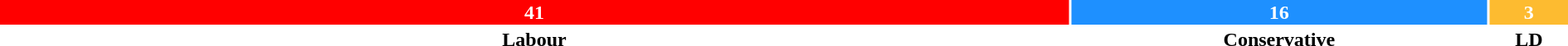<table style="width:100%; text-align:center;">
<tr style="color:white;">
<td style="background:red; width:68.3%;"><strong>41</strong></td>
<td style="background:dodgerblue; width:26.6%;"><strong>16</strong></td>
<td style="background:#FDBB30; width:5%;"><strong>3</strong></td>
</tr>
<tr>
<td><span><strong>Labour</strong></span></td>
<td><span><strong>Conservative</strong></span></td>
<td><span><strong>LD</strong></span></td>
</tr>
</table>
